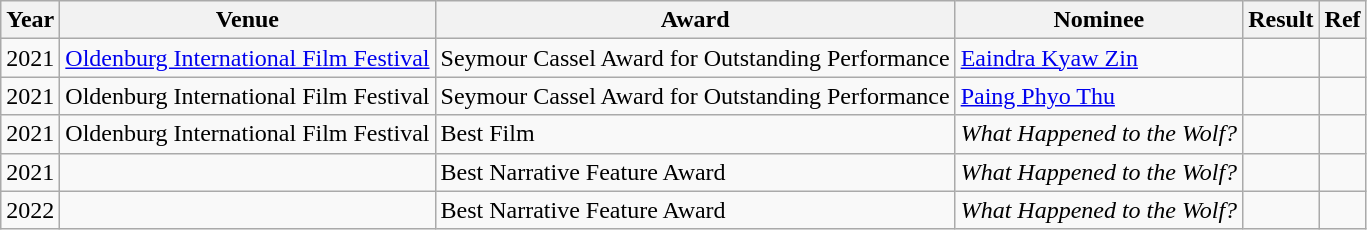<table class="wikitable">
<tr>
<th>Year</th>
<th>Venue</th>
<th>Award</th>
<th>Nominee</th>
<th>Result</th>
<th>Ref</th>
</tr>
<tr>
<td>2021</td>
<td><a href='#'>Oldenburg International Film Festival</a></td>
<td>Seymour Cassel Award for Outstanding Performance</td>
<td><a href='#'>Eaindra Kyaw Zin</a></td>
<td></td>
<td></td>
</tr>
<tr>
<td>2021</td>
<td>Oldenburg International Film Festival</td>
<td>Seymour Cassel Award for Outstanding Performance</td>
<td><a href='#'>Paing Phyo Thu</a></td>
<td></td>
<td></td>
</tr>
<tr>
<td>2021</td>
<td>Oldenburg International Film Festival</td>
<td>Best Film</td>
<td><em>What Happened to the Wolf?</em></td>
<td></td>
<td></td>
</tr>
<tr>
<td>2021</td>
<td></td>
<td>Best Narrative Feature Award</td>
<td><em>What Happened to the Wolf?</em></td>
<td></td>
<td></td>
</tr>
<tr>
<td>2022</td>
<td></td>
<td>Best Narrative Feature Award</td>
<td><em>What Happened to the Wolf?</em></td>
<td></td>
<td></td>
</tr>
</table>
